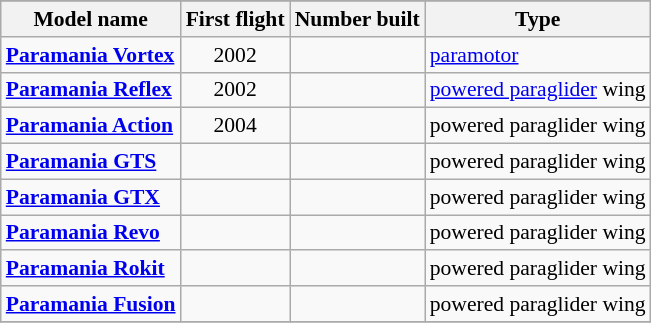<table class="wikitable" align=center style="font-size:90%;">
<tr>
</tr>
<tr style="background:#efefef;">
<th>Model name</th>
<th>First flight</th>
<th>Number built</th>
<th>Type</th>
</tr>
<tr>
<td align=left><strong><a href='#'>Paramania Vortex</a></strong></td>
<td align=center>2002</td>
<td align=center></td>
<td align=left><a href='#'>paramotor</a></td>
</tr>
<tr>
<td align=left><strong><a href='#'>Paramania Reflex</a></strong></td>
<td align=center>2002</td>
<td align=center></td>
<td align=left><a href='#'>powered paraglider</a> wing</td>
</tr>
<tr>
<td align=left><strong><a href='#'>Paramania Action</a></strong></td>
<td align=center>2004</td>
<td align=center></td>
<td align=left>powered paraglider wing</td>
</tr>
<tr>
<td align=left><strong><a href='#'>Paramania GTS</a></strong></td>
<td align=center></td>
<td align=center></td>
<td align=left>powered paraglider wing</td>
</tr>
<tr>
<td align=left><strong><a href='#'>Paramania GTX</a></strong></td>
<td align=center></td>
<td align=center></td>
<td align=left>powered paraglider wing</td>
</tr>
<tr>
<td align=left><strong><a href='#'>Paramania Revo</a></strong></td>
<td align=center></td>
<td align=center></td>
<td align=left>powered paraglider wing</td>
</tr>
<tr>
<td align=left><strong><a href='#'>Paramania Rokit</a></strong></td>
<td align=center></td>
<td align=center></td>
<td align=left>powered paraglider wing</td>
</tr>
<tr>
<td align=left><strong><a href='#'>Paramania Fusion</a></strong></td>
<td align=center></td>
<td align=center></td>
<td align=left>powered paraglider wing</td>
</tr>
<tr>
</tr>
</table>
